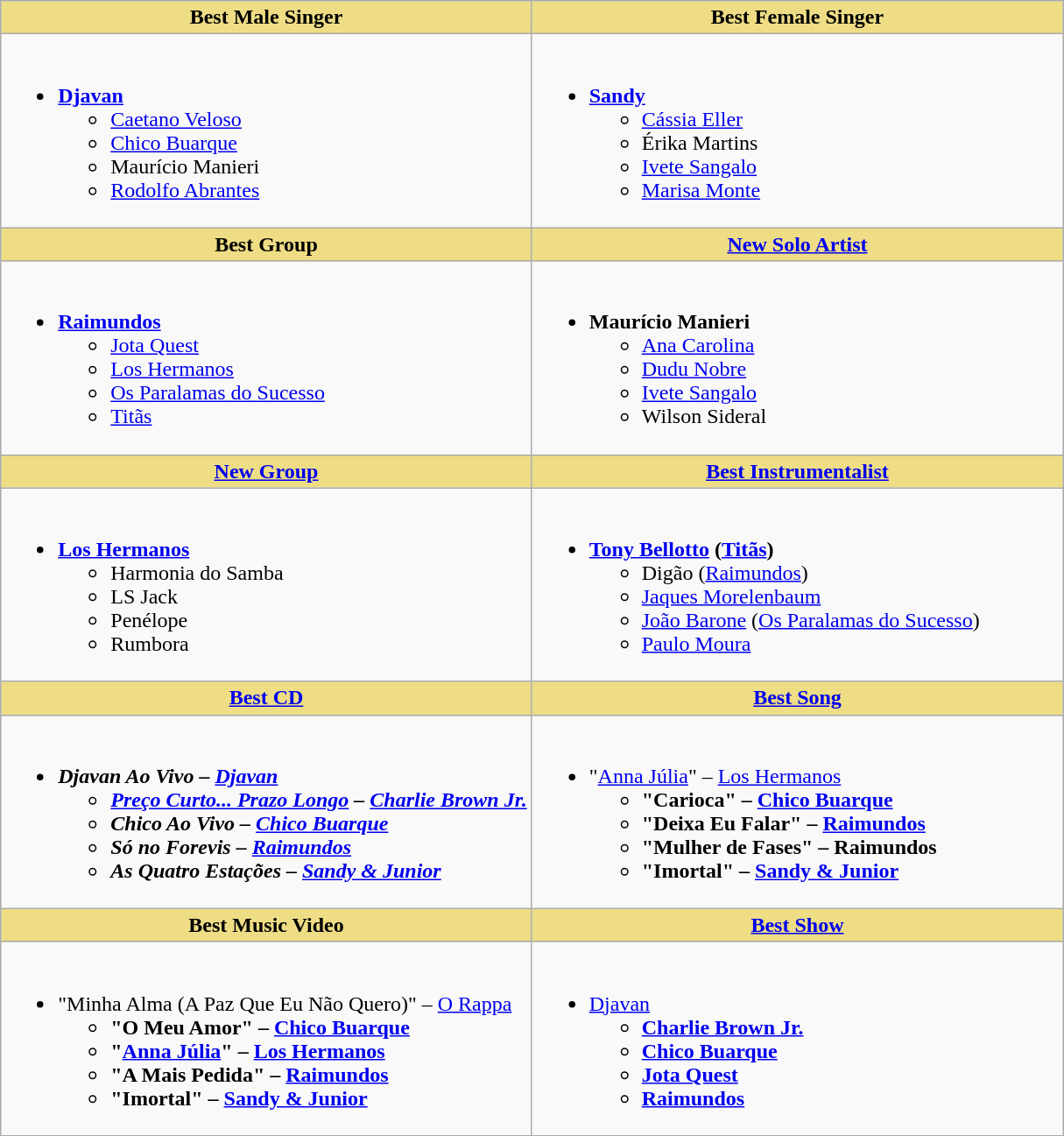<table class="wikitable" style="width=">
<tr>
<th scope="col" width="50%" style="background:#EEDD85;">Best Male Singer</th>
<th scope="col" width="50%" style="background:#EEDD85;">Best Female Singer</th>
</tr>
<tr>
<td style="vertical-align:top"><br><ul><li><strong><a href='#'>Djavan</a></strong><ul><li><a href='#'>Caetano Veloso</a></li><li><a href='#'>Chico Buarque</a></li><li>Maurício Manieri</li><li><a href='#'>Rodolfo Abrantes</a></li></ul></li></ul></td>
<td style="vertical-align:top"><br><ul><li><strong><a href='#'>Sandy</a></strong><ul><li><a href='#'>Cássia Eller</a></li><li>Érika Martins</li><li><a href='#'>Ivete Sangalo</a></li><li><a href='#'>Marisa Monte</a></li></ul></li></ul></td>
</tr>
<tr>
<th scope="col" width="50%" style="background:#EEDD85;">Best Group</th>
<th scope="col" width="50%" style="background:#EEDD85;"><a href='#'>New Solo Artist</a></th>
</tr>
<tr>
<td style="vertical-align:top"><br><ul><li><strong><a href='#'>Raimundos</a></strong><ul><li><a href='#'>Jota Quest</a></li><li><a href='#'>Los Hermanos</a></li><li><a href='#'>Os Paralamas do Sucesso</a></li><li><a href='#'>Titãs</a></li></ul></li></ul></td>
<td style="vertical-align:top"><br><ul><li><strong>Maurício Manieri</strong><ul><li><a href='#'>Ana Carolina</a></li><li><a href='#'>Dudu Nobre</a></li><li><a href='#'>Ivete Sangalo</a></li><li>Wilson Sideral</li></ul></li></ul></td>
</tr>
<tr>
<th scope="col" width="50%" style="background:#EEDD85;"><a href='#'>New Group</a></th>
<th scope="col" width="50%" style="background:#EEDD85;"><a href='#'>Best Instrumentalist</a></th>
</tr>
<tr>
<td style="vertical-align:top"><br><ul><li><strong><a href='#'>Los Hermanos</a></strong><ul><li>Harmonia do Samba</li><li>LS Jack</li><li>Penélope</li><li>Rumbora</li></ul></li></ul></td>
<td style="vertical-align:top"><br><ul><li><strong><a href='#'>Tony Bellotto</a> (<a href='#'>Titãs</a>)</strong><ul><li>Digão (<a href='#'>Raimundos</a>)</li><li><a href='#'>Jaques Morelenbaum</a></li><li><a href='#'>João Barone</a> (<a href='#'>Os Paralamas do Sucesso</a>)</li><li><a href='#'>Paulo Moura</a></li></ul></li></ul></td>
</tr>
<tr>
<th scope="col" width="50%" style="background:#EEDD85;"><a href='#'>Best CD</a></th>
<th scope="col" width="50%" style="background:#EEDD85;"><a href='#'>Best Song</a></th>
</tr>
<tr>
<td style="vertical-align:top"><br><ul><li><strong><em>Djavan Ao Vivo<em> – <a href='#'>Djavan</a><strong><ul><li></em><a href='#'>Preço Curto... Prazo Longo</a><em> – <a href='#'>Charlie Brown Jr.</a></li><li></em>Chico Ao Vivo<em> – <a href='#'>Chico Buarque</a></li><li></em>Só no Forevis<em> – <a href='#'>Raimundos</a></li><li></em>As Quatro Estações<em> – <a href='#'>Sandy & Junior</a></li></ul></li></ul></td>
<td style="vertical-align:top"><br><ul><li></strong>"<a href='#'>Anna Júlia</a>" – <a href='#'>Los Hermanos</a><strong><ul><li>"Carioca" – <a href='#'>Chico Buarque</a></li><li>"Deixa Eu Falar" – <a href='#'>Raimundos</a></li><li>"Mulher de Fases" – Raimundos</li><li>"Imortal" – <a href='#'>Sandy & Junior</a></li></ul></li></ul></td>
</tr>
<tr>
<th scope="col" width="50%" style="background:#EEDD85;">Best Music Video</th>
<th scope="col" width="50%" style="background:#EEDD85;"><a href='#'>Best Show</a></th>
</tr>
<tr>
<td style="vertical-align:top"><br><ul><li></strong>"Minha Alma (A Paz Que Eu Não Quero)" – <a href='#'>O Rappa</a><strong><ul><li>"O Meu Amor" – <a href='#'>Chico Buarque</a></li><li>"<a href='#'>Anna Júlia</a>" – <a href='#'>Los Hermanos</a></li><li>"A Mais Pedida" – <a href='#'>Raimundos</a></li><li>"Imortal" – <a href='#'>Sandy & Junior</a></li></ul></li></ul></td>
<td style="vertical-align:top"><br><ul><li></strong><a href='#'>Djavan</a><strong><ul><li><a href='#'>Charlie Brown Jr.</a></li><li><a href='#'>Chico Buarque</a></li><li><a href='#'>Jota Quest</a></li><li><a href='#'>Raimundos</a></li></ul></li></ul></td>
</tr>
</table>
